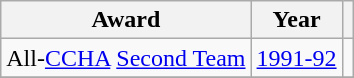<table class="wikitable">
<tr>
<th>Award</th>
<th>Year</th>
<th></th>
</tr>
<tr>
<td>All-<a href='#'>CCHA</a> <a href='#'>Second Team</a></td>
<td><a href='#'>1991-92</a></td>
<td></td>
</tr>
<tr>
</tr>
</table>
